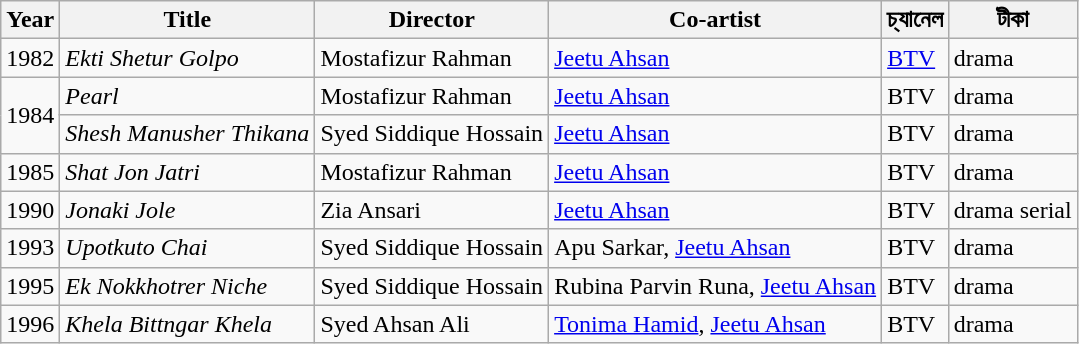<table class="wikitable">
<tr>
<th>Year</th>
<th>Title</th>
<th>Director</th>
<th>Co-artist</th>
<th>চ্যানেল</th>
<th>টীকা</th>
</tr>
<tr>
<td>1982</td>
<td><em>Ekti Shetur Golpo</em></td>
<td>Mostafizur Rahman</td>
<td><a href='#'>Jeetu Ahsan</a></td>
<td><a href='#'>BTV</a></td>
<td>drama</td>
</tr>
<tr>
<td rowspan="2">1984</td>
<td><em>Pearl</em></td>
<td>Mostafizur Rahman</td>
<td><a href='#'>Jeetu Ahsan</a></td>
<td>BTV</td>
<td>drama</td>
</tr>
<tr>
<td><em>Shesh Manusher Thikana</em></td>
<td>Syed Siddique Hossain</td>
<td><a href='#'>Jeetu Ahsan</a></td>
<td>BTV</td>
<td>drama</td>
</tr>
<tr>
<td>1985</td>
<td><em>Shat Jon Jatri</em></td>
<td>Mostafizur Rahman</td>
<td><a href='#'>Jeetu Ahsan</a></td>
<td>BTV</td>
<td>drama</td>
</tr>
<tr>
<td>1990</td>
<td><em>Jonaki Jole</em></td>
<td>Zia Ansari</td>
<td><a href='#'>Jeetu Ahsan</a></td>
<td>BTV</td>
<td>drama serial</td>
</tr>
<tr>
<td>1993</td>
<td><em>Upotkuto Chai</em></td>
<td>Syed Siddique Hossain</td>
<td>Apu Sarkar, <a href='#'>Jeetu Ahsan</a></td>
<td>BTV</td>
<td>drama</td>
</tr>
<tr>
<td>1995</td>
<td><em>Ek Nokkhotrer Niche</em></td>
<td>Syed Siddique Hossain</td>
<td>Rubina Parvin Runa, <a href='#'>Jeetu Ahsan</a></td>
<td>BTV</td>
<td>drama</td>
</tr>
<tr>
<td>1996</td>
<td><em>Khela Bittngar Khela</em></td>
<td>Syed Ahsan Ali</td>
<td><a href='#'>Tonima Hamid</a>, <a href='#'>Jeetu Ahsan</a></td>
<td>BTV</td>
<td>drama</td>
</tr>
</table>
